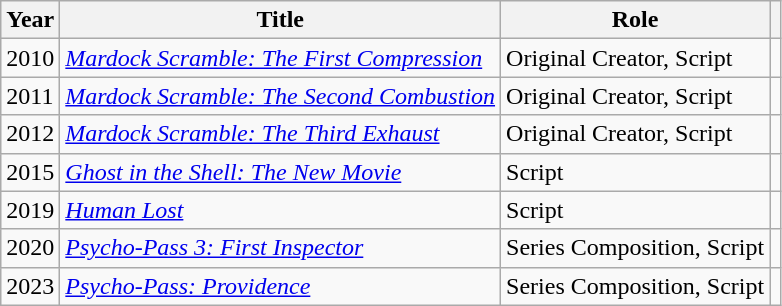<table class="wikitable">
<tr {| class="wikitable sortable">
<th>Year</th>
<th>Title</th>
<th>Role</th>
<th class="unsortable"></th>
</tr>
<tr>
<td>2010</td>
<td><em><a href='#'>Mardock Scramble: The First Compression</a></em></td>
<td>Original Creator, Script</td>
<td></td>
</tr>
<tr>
<td>2011</td>
<td><em><a href='#'>Mardock Scramble: The Second Combustion</a></em></td>
<td>Original Creator, Script</td>
<td></td>
</tr>
<tr>
<td>2012</td>
<td><em><a href='#'>Mardock Scramble: The Third Exhaust</a></em></td>
<td>Original Creator, Script</td>
<td></td>
</tr>
<tr>
<td>2015</td>
<td><em><a href='#'>Ghost in the Shell: The New Movie</a></em></td>
<td>Script</td>
<td></td>
</tr>
<tr>
<td>2019</td>
<td><em><a href='#'>Human Lost</a></em></td>
<td>Script</td>
<td></td>
</tr>
<tr>
<td>2020</td>
<td><em><a href='#'>Psycho-Pass 3: First Inspector</a></em></td>
<td>Series Composition, Script</td>
<td></td>
</tr>
<tr>
<td>2023</td>
<td><em><a href='#'>Psycho-Pass: Providence</a></em></td>
<td>Series Composition, Script</td>
<td></td>
</tr>
</table>
